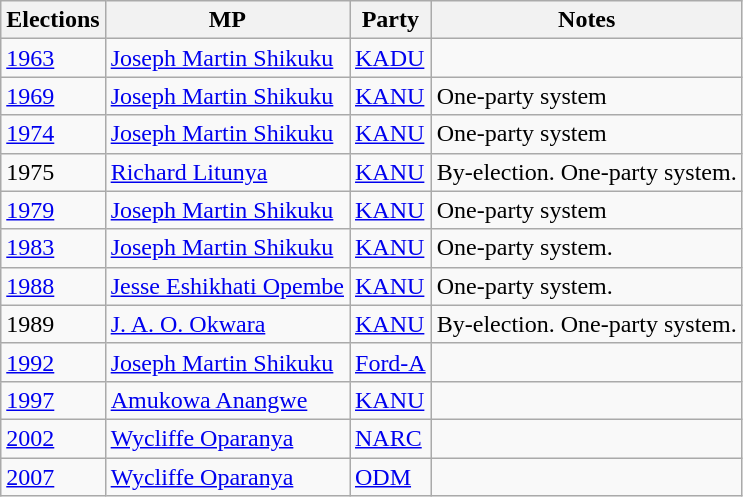<table class="wikitable">
<tr>
<th>Elections</th>
<th>MP</th>
<th>Party</th>
<th>Notes</th>
</tr>
<tr>
<td><a href='#'>1963</a></td>
<td><a href='#'>Joseph Martin Shikuku</a></td>
<td><a href='#'>KADU</a></td>
<td></td>
</tr>
<tr>
<td><a href='#'>1969</a></td>
<td><a href='#'>Joseph Martin Shikuku</a></td>
<td><a href='#'>KANU</a></td>
<td>One-party system</td>
</tr>
<tr>
<td><a href='#'>1974</a></td>
<td><a href='#'>Joseph Martin Shikuku</a></td>
<td><a href='#'>KANU</a></td>
<td>One-party system</td>
</tr>
<tr>
<td>1975</td>
<td><a href='#'>Richard Litunya</a></td>
<td><a href='#'>KANU</a></td>
<td>By-election. One-party system.</td>
</tr>
<tr>
<td><a href='#'>1979</a></td>
<td><a href='#'>Joseph Martin Shikuku</a></td>
<td><a href='#'>KANU</a></td>
<td>One-party system</td>
</tr>
<tr>
<td><a href='#'>1983</a></td>
<td><a href='#'>Joseph Martin Shikuku</a></td>
<td><a href='#'>KANU</a></td>
<td>One-party system.</td>
</tr>
<tr>
<td><a href='#'>1988</a></td>
<td><a href='#'>Jesse Eshikhati Opembe</a></td>
<td><a href='#'>KANU</a></td>
<td>One-party system.</td>
</tr>
<tr>
<td>1989</td>
<td><a href='#'>J. A. O. Okwara</a></td>
<td><a href='#'>KANU</a></td>
<td>By-election. One-party system.</td>
</tr>
<tr>
<td><a href='#'>1992</a></td>
<td><a href='#'>Joseph Martin Shikuku</a></td>
<td><a href='#'>Ford-A</a></td>
<td></td>
</tr>
<tr>
<td><a href='#'>1997</a></td>
<td><a href='#'>Amukowa Anangwe</a></td>
<td><a href='#'>KANU</a></td>
<td></td>
</tr>
<tr>
<td><a href='#'>2002</a></td>
<td><a href='#'>Wycliffe Oparanya</a></td>
<td><a href='#'>NARC</a></td>
<td></td>
</tr>
<tr>
<td><a href='#'>2007</a></td>
<td><a href='#'>Wycliffe Oparanya</a></td>
<td><a href='#'>ODM</a></td>
<td></td>
</tr>
</table>
